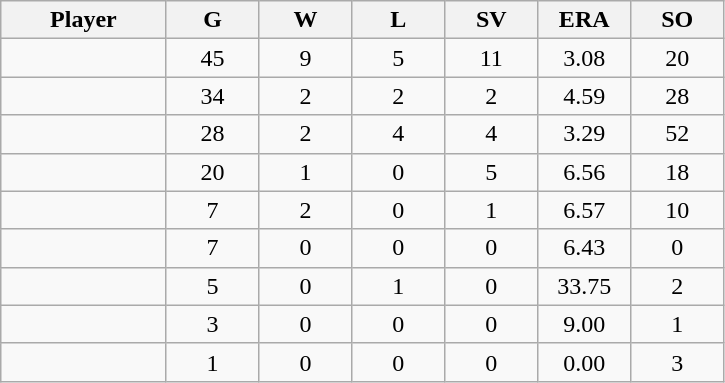<table class="wikitable sortable">
<tr>
<th bgcolor="#DDDDFF" width="16%">Player</th>
<th bgcolor="#DDDDFF" width="9%">G</th>
<th bgcolor="#DDDDFF" width="9%">W</th>
<th bgcolor="#DDDDFF" width="9%">L</th>
<th bgcolor="#DDDDFF" width="9%">SV</th>
<th bgcolor="#DDDDFF" width="9%">ERA</th>
<th bgcolor="#DDDDFF" width="9%">SO</th>
</tr>
<tr align="center">
<td></td>
<td>45</td>
<td>9</td>
<td>5</td>
<td>11</td>
<td>3.08</td>
<td>20</td>
</tr>
<tr align="center">
<td></td>
<td>34</td>
<td>2</td>
<td>2</td>
<td>2</td>
<td>4.59</td>
<td>28</td>
</tr>
<tr align="center">
<td></td>
<td>28</td>
<td>2</td>
<td>4</td>
<td>4</td>
<td>3.29</td>
<td>52</td>
</tr>
<tr align="center">
<td></td>
<td>20</td>
<td>1</td>
<td>0</td>
<td>5</td>
<td>6.56</td>
<td>18</td>
</tr>
<tr align="center">
<td></td>
<td>7</td>
<td>2</td>
<td>0</td>
<td>1</td>
<td>6.57</td>
<td>10</td>
</tr>
<tr align="center">
<td></td>
<td>7</td>
<td>0</td>
<td>0</td>
<td>0</td>
<td>6.43</td>
<td>0</td>
</tr>
<tr align="center">
<td></td>
<td>5</td>
<td>0</td>
<td>1</td>
<td>0</td>
<td>33.75</td>
<td>2</td>
</tr>
<tr align="center">
<td></td>
<td>3</td>
<td>0</td>
<td>0</td>
<td>0</td>
<td>9.00</td>
<td>1</td>
</tr>
<tr align="center">
<td></td>
<td>1</td>
<td>0</td>
<td>0</td>
<td>0</td>
<td>0.00</td>
<td>3</td>
</tr>
</table>
